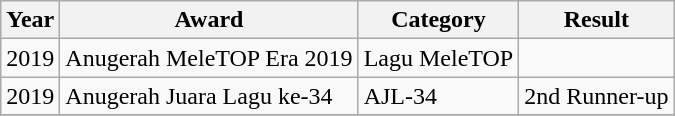<table class="wikitable">
<tr>
<th>Year</th>
<th>Award</th>
<th>Category</th>
<th>Result</th>
</tr>
<tr>
<td>2019</td>
<td>Anugerah MeleTOP Era 2019</td>
<td>Lagu MeleTOP</td>
<td></td>
</tr>
<tr>
<td>2019</td>
<td>Anugerah Juara Lagu ke-34</td>
<td>AJL-34</td>
<td>2nd Runner-up</td>
</tr>
<tr>
</tr>
</table>
